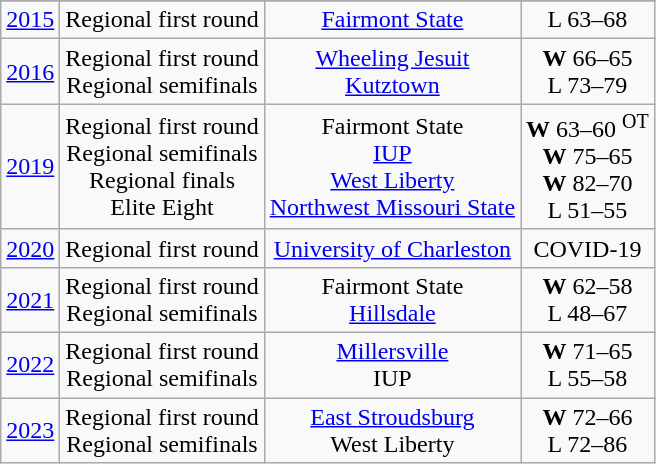<table class="wikitable">
<tr align="center">
</tr>
<tr align="center">
<td><a href='#'>2015</a></td>
<td>Regional first round</td>
<td><a href='#'>Fairmont State</a></td>
<td>L 63–68</td>
</tr>
<tr align="center">
<td><a href='#'>2016</a></td>
<td>Regional first round<br>Regional semifinals</td>
<td><a href='#'>Wheeling Jesuit</a><br><a href='#'>Kutztown</a></td>
<td><strong>W</strong> 66–65<br>L 73–79</td>
</tr>
<tr align="center">
<td><a href='#'>2019</a></td>
<td>Regional first round<br>Regional semifinals<br>Regional finals<br>Elite Eight</td>
<td>Fairmont State<br><a href='#'>IUP</a><br><a href='#'>West Liberty</a><br><a href='#'>Northwest Missouri State</a></td>
<td><strong>W</strong> 63–60 <sup>OT</sup><br><strong>W</strong> 75–65<br><strong>W</strong> 82–70<br>L 51–55</td>
</tr>
<tr align="center">
<td><a href='#'>2020</a></td>
<td>Regional first round</td>
<td><a href='#'>University of Charleston</a></td>
<td>COVID-19</td>
</tr>
<tr align="center">
<td><a href='#'>2021</a></td>
<td>Regional first round<br>Regional semifinals</td>
<td>Fairmont State<br><a href='#'>Hillsdale</a></td>
<td><strong>W</strong> 62–58<br>L 48–67</td>
</tr>
<tr align="center">
<td><a href='#'>2022</a></td>
<td>Regional first round<br>Regional semifinals</td>
<td><a href='#'>Millersville</a><br>IUP</td>
<td><strong>W</strong> 71–65<br>L 55–58</td>
</tr>
<tr align="center">
<td><a href='#'>2023</a></td>
<td>Regional first round<br>Regional semifinals</td>
<td><a href='#'>East Stroudsburg</a><br>West Liberty</td>
<td><strong>W</strong> 72–66<br>L 72–86</td>
</tr>
</table>
